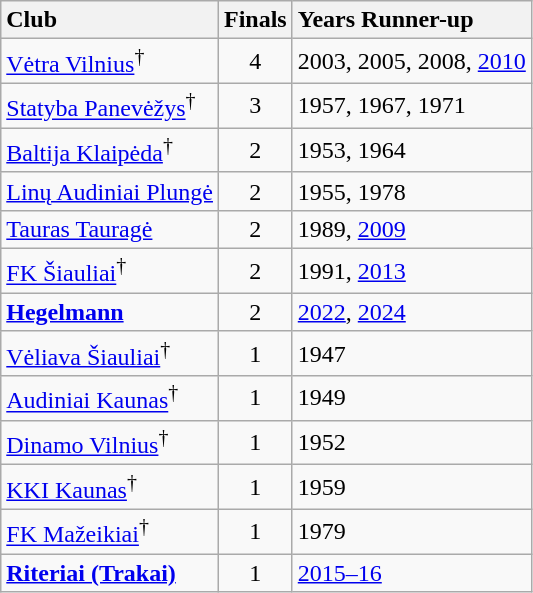<table class=wikitable>
<tr>
<th style="text-align:left">Club</th>
<th style="text-align:left">Finals</th>
<th style="text-align:left">Years Runner-up</th>
</tr>
<tr>
<td><a href='#'>Vėtra Vilnius</a><sup>†</sup></td>
<td style="text-align:center;">4</td>
<td>2003, 2005, 2008, <a href='#'>2010</a></td>
</tr>
<tr>
<td><a href='#'>Statyba Panevėžys</a><sup>†</sup></td>
<td style="text-align:center;">3</td>
<td>1957, 1967, 1971</td>
</tr>
<tr>
<td><a href='#'>Baltija Klaipėda</a><sup>†</sup></td>
<td style="text-align:center;">2</td>
<td>1953, 1964</td>
</tr>
<tr>
<td><a href='#'>Linų Audiniai Plungė</a></td>
<td style="text-align:center;">2</td>
<td>1955, 1978</td>
</tr>
<tr>
<td><a href='#'>Tauras Tauragė</a></td>
<td style="text-align:center;">2</td>
<td>1989, <a href='#'>2009</a></td>
</tr>
<tr>
<td><a href='#'>FK Šiauliai</a><sup>†</sup></td>
<td style="text-align:center;">2</td>
<td>1991, <a href='#'>2013</a></td>
</tr>
<tr>
<td><strong><a href='#'>Hegelmann</a></strong></td>
<td style="text-align:center;">2</td>
<td><a href='#'>2022</a>, <a href='#'>2024</a></td>
</tr>
<tr>
<td><a href='#'>Vėliava Šiauliai</a><sup>†</sup></td>
<td style="text-align:center;">1</td>
<td>1947</td>
</tr>
<tr>
<td><a href='#'>Audiniai Kaunas</a><sup>†</sup></td>
<td style="text-align:center;">1</td>
<td>1949</td>
</tr>
<tr>
<td><a href='#'>Dinamo Vilnius</a><sup>†</sup></td>
<td style="text-align:center;">1</td>
<td>1952</td>
</tr>
<tr>
<td><a href='#'>KKI Kaunas</a><sup>†</sup></td>
<td style="text-align:center;">1</td>
<td>1959</td>
</tr>
<tr>
<td><a href='#'>FK Mažeikiai</a><sup>†</sup></td>
<td style="text-align:center;">1</td>
<td>1979</td>
</tr>
<tr>
<td><strong><a href='#'>Riteriai (Trakai)</a></strong></td>
<td style="text-align:center;">1</td>
<td><a href='#'>2015–16</a></td>
</tr>
</table>
